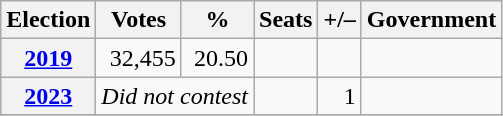<table class="wikitable" style="text-align:right">
<tr>
<th>Election</th>
<th>Votes</th>
<th>%</th>
<th>Seats</th>
<th>+/–</th>
<th>Government</th>
</tr>
<tr>
<th><a href='#'>2019</a></th>
<td>32,455</td>
<td>20.50</td>
<td></td>
<td></td>
<td></td>
</tr>
<tr>
<th><a href='#'>2023</a></th>
<td colspan="2"><em>Did not contest</em></td>
<td></td>
<td> 1</td>
<td></td>
</tr>
<tr>
</tr>
</table>
